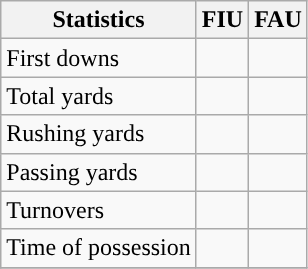<table class="wikitable" style="float: left;">
<tr>
<th>Statistics</th>
<th>FIU</th>
<th>FAU</th>
</tr>
<tr>
<td>First downs</td>
<td></td>
<td></td>
</tr>
<tr>
<td>Total yards</td>
<td></td>
<td></td>
</tr>
<tr>
<td>Rushing yards</td>
<td></td>
<td></td>
</tr>
<tr>
<td>Passing yards</td>
<td></td>
<td></td>
</tr>
<tr>
<td>Turnovers</td>
<td></td>
<td></td>
</tr>
<tr>
<td>Time of possession</td>
<td></td>
<td></td>
</tr>
<tr>
</tr>
</table>
